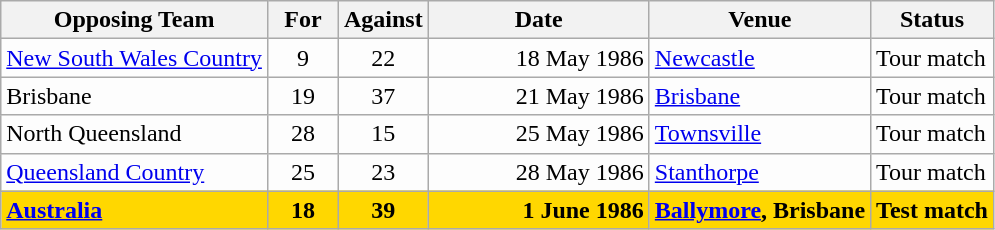<table class=wikitable>
<tr>
<th>Opposing Team</th>
<th>For</th>
<th>Against</th>
<th>Date</th>
<th>Venue</th>
<th>Status</th>
</tr>
<tr bgcolor=#fdfdfd>
<td><a href='#'>New South Wales Country</a></td>
<td align=center width=40>9</td>
<td align=center width=40>22</td>
<td width=140 align=right>18 May 1986</td>
<td><a href='#'>Newcastle</a></td>
<td>Tour match</td>
</tr>
<tr bgcolor=#fdfdfd>
<td>Brisbane</td>
<td align=center width=40>19</td>
<td align=center width=40>37</td>
<td width=140 align=right>21 May 1986</td>
<td><a href='#'>Brisbane</a></td>
<td>Tour match</td>
</tr>
<tr bgcolor=#fdfdfd>
<td>North Queensland</td>
<td align=center width=40>28</td>
<td align=center width=40>15</td>
<td width=140 align=right>25 May 1986</td>
<td><a href='#'>Townsville</a></td>
<td>Tour match</td>
</tr>
<tr bgcolor=#fdfdfd>
<td><a href='#'>Queensland Country</a></td>
<td align=center width=40>25</td>
<td align=center width=40>23</td>
<td width=140 align=right>28 May 1986</td>
<td><a href='#'>Stanthorpe</a></td>
<td>Tour match</td>
</tr>
<tr bgcolor=gold>
<td><strong><a href='#'>Australia</a></strong></td>
<td align=center width=40><strong>18</strong></td>
<td align=center width=40><strong>39</strong></td>
<td width=140 align=right><strong>1 June 1986</strong></td>
<td><strong><a href='#'>Ballymore</a>, Brisbane</strong></td>
<td><strong>Test match</strong></td>
</tr>
</table>
